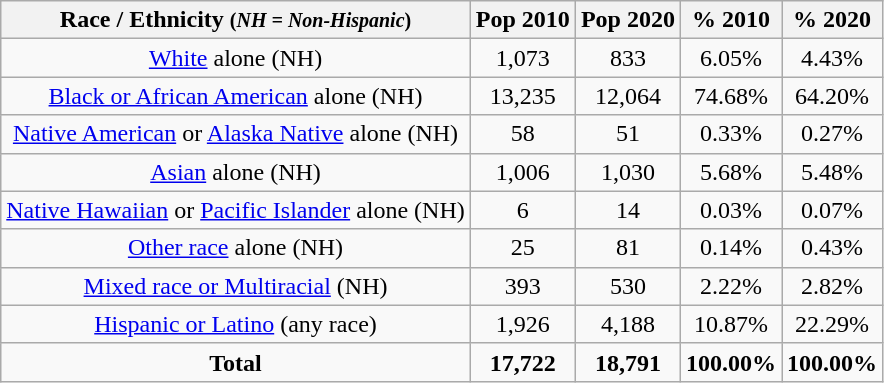<table class="wikitable" style="text-align:center;">
<tr>
<th>Race / Ethnicity <small>(<em>NH = Non-Hispanic</em>)</small></th>
<th>Pop 2010</th>
<th>Pop 2020</th>
<th>% 2010</th>
<th>% 2020</th>
</tr>
<tr>
<td><a href='#'>White</a> alone (NH)</td>
<td>1,073</td>
<td>833</td>
<td>6.05%</td>
<td>4.43%</td>
</tr>
<tr>
<td><a href='#'>Black or African American</a> alone (NH)</td>
<td>13,235</td>
<td>12,064</td>
<td>74.68%</td>
<td>64.20%</td>
</tr>
<tr>
<td><a href='#'>Native American</a> or <a href='#'>Alaska Native</a> alone (NH)</td>
<td>58</td>
<td>51</td>
<td>0.33%</td>
<td>0.27%</td>
</tr>
<tr>
<td><a href='#'>Asian</a> alone (NH)</td>
<td>1,006</td>
<td>1,030</td>
<td>5.68%</td>
<td>5.48%</td>
</tr>
<tr>
<td><a href='#'>Native Hawaiian</a> or <a href='#'>Pacific Islander</a> alone (NH)</td>
<td>6</td>
<td>14</td>
<td>0.03%</td>
<td>0.07%</td>
</tr>
<tr>
<td><a href='#'>Other race</a> alone (NH)</td>
<td>25</td>
<td>81</td>
<td>0.14%</td>
<td>0.43%</td>
</tr>
<tr>
<td><a href='#'>Mixed race or Multiracial</a> (NH)</td>
<td>393</td>
<td>530</td>
<td>2.22%</td>
<td>2.82%</td>
</tr>
<tr>
<td><a href='#'>Hispanic or Latino</a> (any race)</td>
<td>1,926</td>
<td>4,188</td>
<td>10.87%</td>
<td>22.29%</td>
</tr>
<tr>
<td><strong>Total</strong></td>
<td><strong>17,722</strong></td>
<td><strong>18,791</strong></td>
<td><strong>100.00%</strong></td>
<td><strong>100.00%</strong></td>
</tr>
</table>
